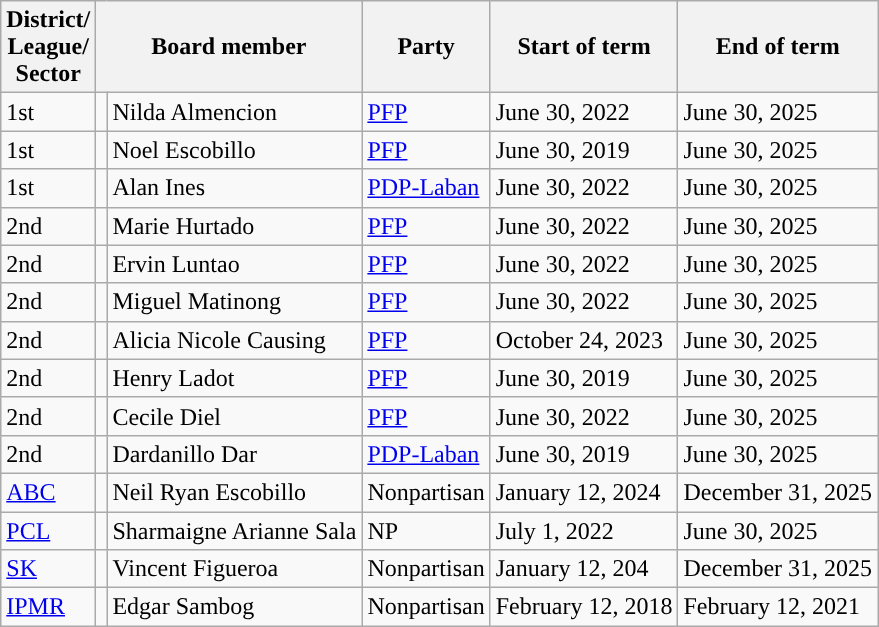<table class="wikitable">
<tr>
<th>District/<br>League/<br>Sector</th>
<th colspan="2">Board member</th>
<th>Party</th>
<th>Start of term</th>
<th>End of term</th>
</tr>
<tr>
<td>1st</td>
<td></td>
<td>Nilda Almencion</td>
<td><a href='#'>PFP</a></td>
<td>June 30, 2022</td>
<td>June 30, 2025</td>
</tr>
<tr>
<td>1st</td>
<td></td>
<td>Noel Escobillo</td>
<td><a href='#'>PFP</a></td>
<td>June 30, 2019</td>
<td>June 30, 2025</td>
</tr>
<tr>
<td>1st</td>
<td></td>
<td>Alan Ines</td>
<td><a href='#'>PDP-Laban</a></td>
<td>June 30, 2022</td>
<td>June 30, 2025</td>
</tr>
<tr>
<td>2nd</td>
<td></td>
<td>Marie Hurtado</td>
<td><a href='#'>PFP</a></td>
<td>June 30, 2022</td>
<td>June 30, 2025</td>
</tr>
<tr>
<td>2nd</td>
<td></td>
<td>Ervin Luntao</td>
<td><a href='#'>PFP</a></td>
<td>June 30, 2022</td>
<td>June 30, 2025</td>
</tr>
<tr>
<td>2nd</td>
<td></td>
<td>Miguel Matinong</td>
<td><a href='#'>PFP</a></td>
<td>June 30, 2022</td>
<td>June 30, 2025</td>
</tr>
<tr>
<td>2nd</td>
<td></td>
<td>Alicia Nicole Causing</td>
<td><a href='#'>PFP</a></td>
<td>October 24, 2023</td>
<td>June 30, 2025</td>
</tr>
<tr>
<td>2nd</td>
<td></td>
<td>Henry Ladot</td>
<td><a href='#'>PFP</a></td>
<td>June 30, 2019</td>
<td>June 30, 2025</td>
</tr>
<tr>
<td>2nd</td>
<td></td>
<td>Cecile Diel</td>
<td><a href='#'>PFP</a></td>
<td>June 30, 2022</td>
<td>June 30, 2025</td>
</tr>
<tr>
<td>2nd</td>
<td></td>
<td>Dardanillo Dar</td>
<td><a href='#'>PDP-Laban</a></td>
<td>June 30, 2019</td>
<td>June 30, 2025</td>
</tr>
<tr>
<td><a href='#'>ABC</a></td>
<td></td>
<td>Neil Ryan Escobillo</td>
<td>Nonpartisan</td>
<td>January 12, 2024</td>
<td>December 31, 2025</td>
</tr>
<tr>
<td><a href='#'>PCL</a></td>
<td></td>
<td>Sharmaigne Arianne Sala</td>
<td>NP</td>
<td>July 1, 2022</td>
<td>June 30, 2025</td>
</tr>
<tr>
<td><a href='#'>SK</a></td>
<td></td>
<td>Vincent Figueroa</td>
<td>Nonpartisan</td>
<td>January 12, 204</td>
<td>December 31, 2025</td>
</tr>
<tr>
<td><a href='#'>IPMR</a></td>
<td></td>
<td>Edgar Sambog</td>
<td>Nonpartisan</td>
<td>February 12, 2018</td>
<td>February 12, 2021</td>
</tr>
</table>
